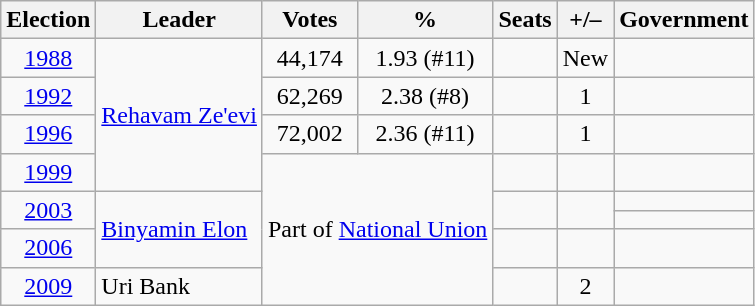<table class=wikitable style=text-align:center>
<tr>
<th>Election</th>
<th>Leader</th>
<th>Votes</th>
<th>%</th>
<th>Seats</th>
<th>+/–</th>
<th>Government</th>
</tr>
<tr>
<td><a href='#'>1988</a></td>
<td align=left rowspan=4><a href='#'>Rehavam Ze'evi</a></td>
<td>44,174</td>
<td>1.93 (#11)</td>
<td></td>
<td>New</td>
<td></td>
</tr>
<tr>
<td><a href='#'>1992</a></td>
<td>62,269</td>
<td>2.38 (#8)</td>
<td></td>
<td> 1</td>
<td></td>
</tr>
<tr>
<td><a href='#'>1996</a></td>
<td>72,002</td>
<td>2.36 (#11)</td>
<td></td>
<td> 1</td>
<td></td>
</tr>
<tr>
<td><a href='#'>1999</a></td>
<td colspan=2 rowspan=5>Part of <a href='#'>National Union</a></td>
<td></td>
<td></td>
<td></td>
</tr>
<tr>
<td rowspan=2><a href='#'>2003</a></td>
<td align=left rowspan=3><a href='#'>Binyamin Elon</a></td>
<td rowspan=2></td>
<td rowspan=2></td>
<td></td>
</tr>
<tr>
<td></td>
</tr>
<tr>
<td><a href='#'>2006</a></td>
<td></td>
<td></td>
<td></td>
</tr>
<tr>
<td><a href='#'>2009</a></td>
<td align=left>Uri Bank</td>
<td></td>
<td> 2</td>
<td></td>
</tr>
</table>
